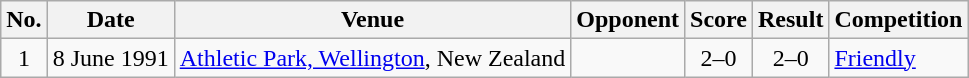<table class="wikitable sortable">
<tr>
<th scope="col">No.</th>
<th scope="col">Date</th>
<th scope="col">Venue</th>
<th scope="col">Opponent</th>
<th scope="col">Score</th>
<th scope="col">Result</th>
<th scope="col">Competition</th>
</tr>
<tr>
<td style="text-align:center">1</td>
<td>8 June 1991</td>
<td><a href='#'>Athletic Park, Wellington</a>, New Zealand</td>
<td></td>
<td style="text-align:center">2–0</td>
<td style="text-align:center">2–0</td>
<td><a href='#'>Friendly</a></td>
</tr>
</table>
